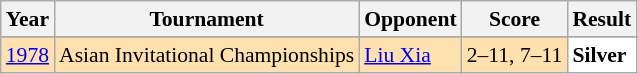<table class="sortable wikitable" style="font-size:90%;">
<tr>
<th>Year</th>
<th>Tournament</th>
<th>Opponent</th>
<th>Score</th>
<th>Result</th>
</tr>
<tr>
</tr>
<tr style="background:#FFE0AF">
<td align="center"><a href='#'>1978</a></td>
<td align="left">Asian Invitational Championships</td>
<td align="left"> <a href='#'>Liu Xia</a></td>
<td align="left">2–11, 7–11</td>
<td style="text-align:left; background:white"> <strong>Silver</strong></td>
</tr>
</table>
